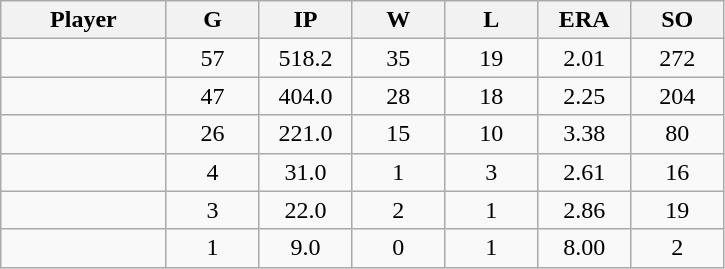<table class="wikitable sortable">
<tr>
<th bgcolor="#DDDDFF" width="16%">Player</th>
<th bgcolor="#DDDDFF" width="9%">G</th>
<th bgcolor="#DDDDFF" width="9%">IP</th>
<th bgcolor="#DDDDFF" width="9%">W</th>
<th bgcolor="#DDDDFF" width="9%">L</th>
<th bgcolor="#DDDDFF" width="9%">ERA</th>
<th bgcolor="#DDDDFF" width="9%">SO</th>
</tr>
<tr align="center">
<td></td>
<td>57</td>
<td>518.2</td>
<td>35</td>
<td>19</td>
<td>2.01</td>
<td>272</td>
</tr>
<tr align="center">
<td></td>
<td>47</td>
<td>404.0</td>
<td>28</td>
<td>18</td>
<td>2.25</td>
<td>204</td>
</tr>
<tr align="center">
<td></td>
<td>26</td>
<td>221.0</td>
<td>15</td>
<td>10</td>
<td>3.38</td>
<td>80</td>
</tr>
<tr align="center">
<td></td>
<td>4</td>
<td>31.0</td>
<td>1</td>
<td>3</td>
<td>2.61</td>
<td>16</td>
</tr>
<tr align="center">
<td></td>
<td>3</td>
<td>22.0</td>
<td>2</td>
<td>1</td>
<td>2.86</td>
<td>19</td>
</tr>
<tr align="center">
<td></td>
<td>1</td>
<td>9.0</td>
<td>0</td>
<td>1</td>
<td>8.00</td>
<td>2</td>
</tr>
</table>
